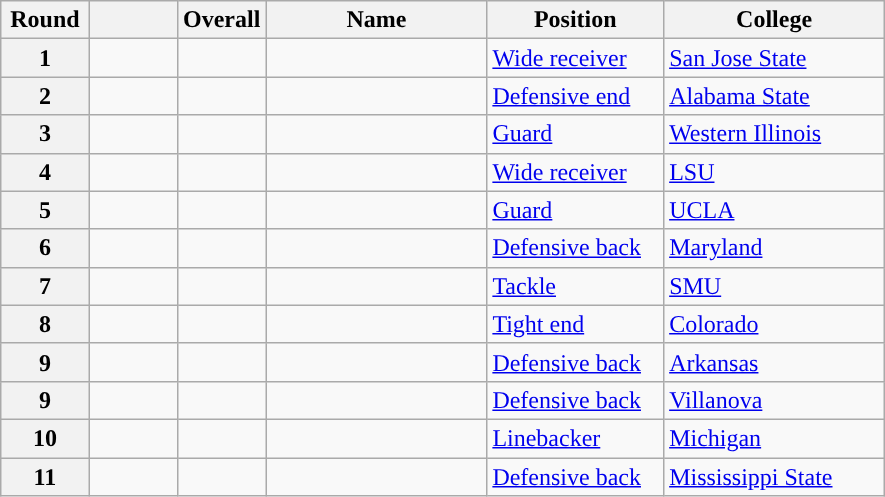<table class="wikitable sortable">
<tr>
<th scope="col" style="width: 10%;">Round</th>
<th scope="col" style="width: 10%;"></th>
<th scope="col" style="width: 10%;">Overall</th>
<th scope="col" style="width: 25%;">Name</th>
<th scope="col" style="width: 20%;">Position</th>
<th scope="col" style="width: 25%;">College</th>
</tr>
<tr>
<th scope="row">1</th>
<td></td>
<td></td>
<td></td>
<td><a href='#'>Wide receiver</a></td>
<td><a href='#'>San Jose State</a></td>
</tr>
<tr>
<th scope="row">2</th>
<td></td>
<td></td>
<td></td>
<td><a href='#'>Defensive end</a></td>
<td><a href='#'>Alabama State</a></td>
</tr>
<tr>
<th scope="row">3</th>
<td></td>
<td></td>
<td></td>
<td><a href='#'>Guard</a></td>
<td><a href='#'>Western Illinois</a></td>
</tr>
<tr>
<th scope="row">4</th>
<td></td>
<td></td>
<td></td>
<td><a href='#'>Wide receiver</a></td>
<td><a href='#'>LSU</a></td>
</tr>
<tr>
<th scope="row">5</th>
<td></td>
<td></td>
<td></td>
<td><a href='#'>Guard</a></td>
<td><a href='#'>UCLA</a></td>
</tr>
<tr>
<th scope="row">6</th>
<td></td>
<td></td>
<td></td>
<td><a href='#'>Defensive back</a></td>
<td><a href='#'>Maryland</a></td>
</tr>
<tr>
<th scope="row">7</th>
<td></td>
<td></td>
<td></td>
<td><a href='#'>Tackle</a></td>
<td><a href='#'>SMU</a></td>
</tr>
<tr>
<th scope="row">8</th>
<td></td>
<td></td>
<td></td>
<td><a href='#'>Tight end</a></td>
<td><a href='#'>Colorado</a></td>
</tr>
<tr>
<th scope="row">9</th>
<td></td>
<td></td>
<td></td>
<td><a href='#'>Defensive back</a></td>
<td><a href='#'>Arkansas</a></td>
</tr>
<tr>
<th scope="row">9</th>
<td></td>
<td></td>
<td></td>
<td><a href='#'>Defensive back</a></td>
<td><a href='#'>Villanova</a></td>
</tr>
<tr>
<th scope="row">10</th>
<td></td>
<td></td>
<td></td>
<td><a href='#'>Linebacker</a></td>
<td><a href='#'>Michigan</a></td>
</tr>
<tr>
<th scope="row">11</th>
<td></td>
<td></td>
<td></td>
<td><a href='#'>Defensive back</a></td>
<td><a href='#'>Mississippi State</a></td>
</tr>
</table>
